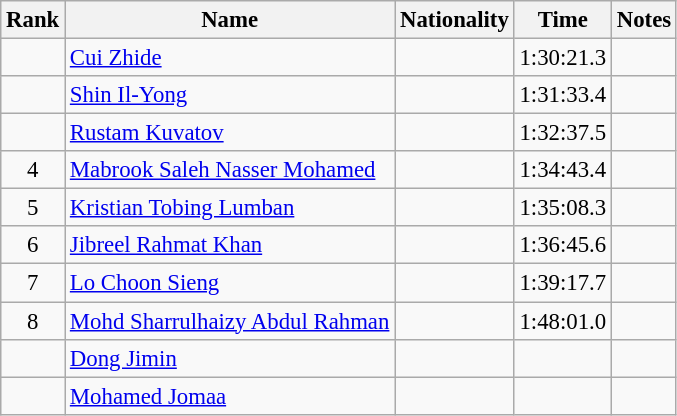<table class="wikitable sortable" style="text-align:center;font-size:95%">
<tr>
<th>Rank</th>
<th>Name</th>
<th>Nationality</th>
<th>Time</th>
<th>Notes</th>
</tr>
<tr>
<td></td>
<td align=left><a href='#'>Cui Zhide</a></td>
<td align=left></td>
<td>1:30:21.3</td>
<td></td>
</tr>
<tr>
<td></td>
<td align=left><a href='#'>Shin Il-Yong</a></td>
<td align=left></td>
<td>1:31:33.4</td>
<td></td>
</tr>
<tr>
<td></td>
<td align=left><a href='#'>Rustam Kuvatov</a></td>
<td align=left></td>
<td>1:32:37.5</td>
<td></td>
</tr>
<tr>
<td>4</td>
<td align=left><a href='#'>Mabrook Saleh Nasser Mohamed</a></td>
<td align=left></td>
<td>1:34:43.4</td>
<td></td>
</tr>
<tr>
<td>5</td>
<td align=left><a href='#'>Kristian Tobing Lumban</a></td>
<td align=left></td>
<td>1:35:08.3</td>
<td></td>
</tr>
<tr>
<td>6</td>
<td align=left><a href='#'>Jibreel Rahmat Khan</a></td>
<td align=left></td>
<td>1:36:45.6</td>
<td></td>
</tr>
<tr>
<td>7</td>
<td align=left><a href='#'>Lo Choon Sieng</a></td>
<td align=left></td>
<td>1:39:17.7</td>
<td></td>
</tr>
<tr>
<td>8</td>
<td align=left><a href='#'>Mohd Sharrulhaizy Abdul Rahman</a></td>
<td align=left></td>
<td>1:48:01.0</td>
<td></td>
</tr>
<tr>
<td></td>
<td align=left><a href='#'>Dong Jimin</a></td>
<td align=left></td>
<td></td>
<td></td>
</tr>
<tr>
<td></td>
<td align=left><a href='#'>Mohamed Jomaa</a></td>
<td align=left></td>
<td></td>
<td></td>
</tr>
</table>
